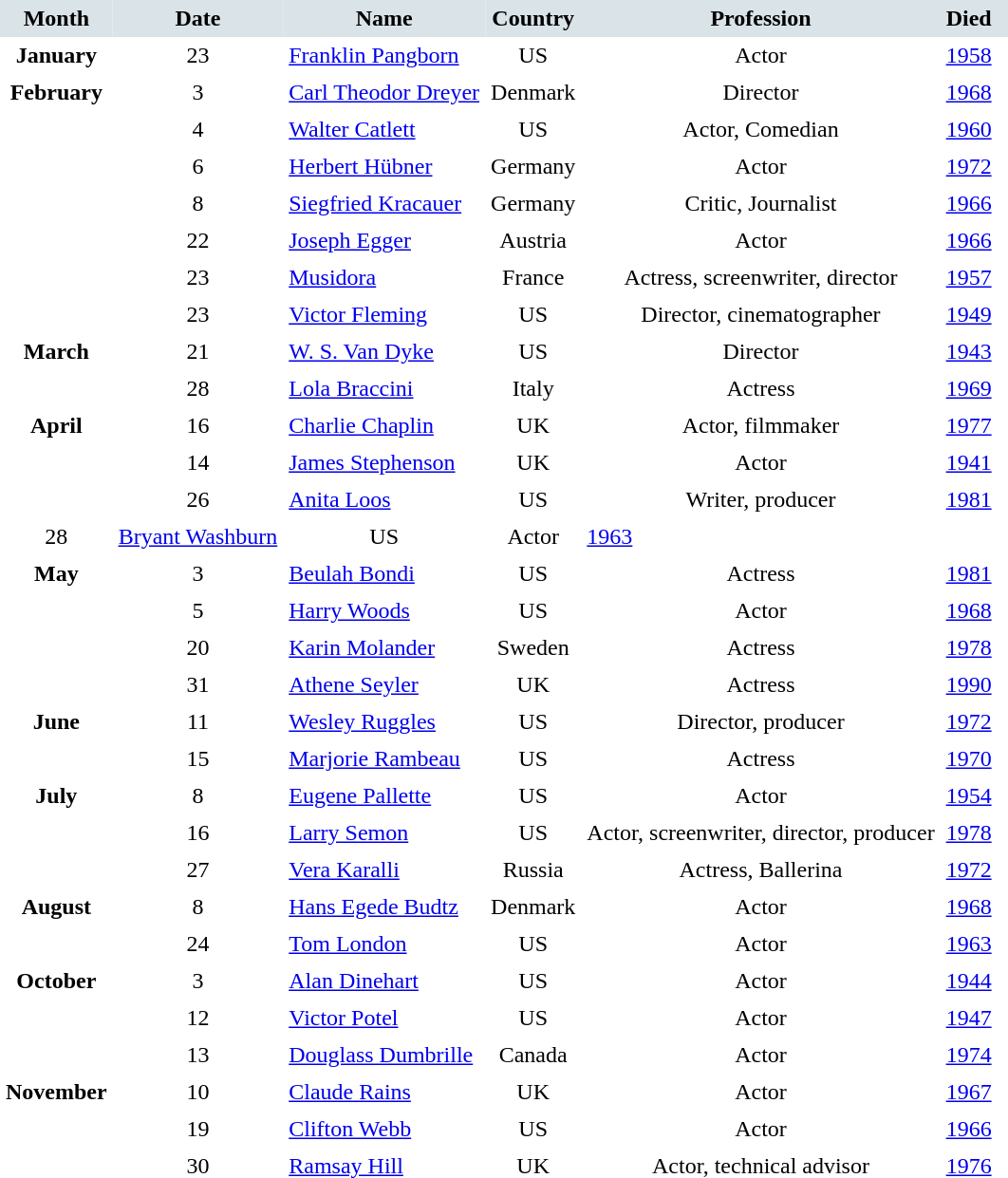<table cellspacing="0" cellpadding="4" border="0">
<tr style="background:#dae3e7; text-align:center;">
<td><strong>Month</strong></td>
<td><strong>Date</strong></td>
<td><strong>Name</strong></td>
<td><strong>Country</strong></td>
<td><strong>Profession</strong></td>
<td><strong>Died</strong></td>
<td></td>
</tr>
<tr valign="top">
<td rowspan=1 style="text-align:center; vertical-align:top;"><strong>January</strong></td>
<td style="text-align:center;">23</td>
<td><a href='#'>Franklin Pangborn</a></td>
<td style="text-align:center;">US</td>
<td style="text-align:center;">Actor</td>
<td><a href='#'>1958</a></td>
<td></td>
</tr>
<tr>
<td rowspan=7 style="text-align:center; vertical-align:top;"><strong>February</strong></td>
<td style="text-align:center;">3</td>
<td><a href='#'>Carl Theodor Dreyer</a></td>
<td style="text-align:center;">Denmark</td>
<td style="text-align:center;">Director</td>
<td><a href='#'>1968</a></td>
<td></td>
</tr>
<tr>
<td style="text-align:center;">4</td>
<td><a href='#'>Walter Catlett</a></td>
<td style="text-align:center;">US</td>
<td style="text-align:center;">Actor, Comedian</td>
<td><a href='#'>1960</a></td>
<td></td>
</tr>
<tr>
<td style="text-align:center;">6</td>
<td><a href='#'>Herbert Hübner</a></td>
<td style="text-align:center;">Germany</td>
<td style="text-align:center;">Actor</td>
<td><a href='#'>1972</a></td>
<td></td>
</tr>
<tr>
<td style="text-align:center;">8</td>
<td><a href='#'>Siegfried Kracauer</a></td>
<td style="text-align:center;">Germany</td>
<td style="text-align:center;">Critic, Journalist</td>
<td><a href='#'>1966</a></td>
<td></td>
</tr>
<tr>
<td style="text-align:center;">22</td>
<td><a href='#'>Joseph Egger</a></td>
<td style="text-align:center;">Austria</td>
<td style="text-align:center;">Actor</td>
<td><a href='#'>1966</a></td>
<td></td>
</tr>
<tr>
<td style="text-align:center;">23</td>
<td><a href='#'>Musidora</a></td>
<td style="text-align:center;">France</td>
<td style="text-align:center;">Actress, screenwriter, director</td>
<td><a href='#'>1957</a></td>
<td></td>
</tr>
<tr>
<td style="text-align:center;">23</td>
<td><a href='#'>Victor Fleming</a></td>
<td style="text-align:center;">US</td>
<td style="text-align:center;">Director, cinematographer</td>
<td><a href='#'>1949</a></td>
<td></td>
</tr>
<tr>
<td rowspan=2 style="text-align:center; vertical-align:top;"><strong>March</strong></td>
<td style="text-align:center;">21</td>
<td><a href='#'>W. S. Van Dyke</a></td>
<td style="text-align:center;">US</td>
<td style="text-align:center;">Director</td>
<td><a href='#'>1943</a></td>
<td></td>
</tr>
<tr>
<td style="text-align:center;">28</td>
<td><a href='#'>Lola Braccini</a></td>
<td style="text-align:center;">Italy</td>
<td style="text-align:center;">Actress</td>
<td><a href='#'>1969</a></td>
<td></td>
</tr>
<tr>
<td rowspan=4 style="text-align:center; vertical-align:top;"><strong>April</strong></td>
<td style="text-align:center;">16</td>
<td><a href='#'>Charlie Chaplin</a></td>
<td style="text-align:center;">UK</td>
<td style="text-align:center;">Actor, filmmaker</td>
<td><a href='#'>1977</a></td>
<td></td>
</tr>
<tr>
<td style="text-align:center;">14</td>
<td><a href='#'>James Stephenson</a></td>
<td style="text-align:center;">UK</td>
<td style="text-align:center;">Actor</td>
<td><a href='#'>1941</a></td>
<td></td>
</tr>
<tr>
</tr>
<tr>
<td style="text-align:center;">26</td>
<td><a href='#'>Anita Loos</a></td>
<td style="text-align:center;">US</td>
<td style="text-align:center;">Writer, producer</td>
<td><a href='#'>1981</a></td>
<td></td>
</tr>
<tr>
<td style="text-align:center;">28</td>
<td><a href='#'>Bryant Washburn</a></td>
<td style="text-align:center;">US</td>
<td style="text-align:center;">Actor</td>
<td><a href='#'>1963</a></td>
<td></td>
</tr>
<tr>
<td rowspan=4 style="text-align:center; vertical-align:top;"><strong>May</strong></td>
<td style="text-align:center;">3</td>
<td><a href='#'>Beulah Bondi</a></td>
<td style="text-align:center;">US</td>
<td style="text-align:center;">Actress</td>
<td><a href='#'>1981</a></td>
<td></td>
</tr>
<tr>
<td style="text-align:center;">5</td>
<td><a href='#'>Harry Woods</a></td>
<td style="text-align:center;">US</td>
<td style="text-align:center;">Actor</td>
<td><a href='#'>1968</a></td>
<td></td>
</tr>
<tr>
<td style="text-align:center;">20</td>
<td><a href='#'>Karin Molander</a></td>
<td style="text-align:center;">Sweden</td>
<td style="text-align:center;">Actress</td>
<td><a href='#'>1978</a></td>
<td></td>
</tr>
<tr>
<td style="text-align:center;">31</td>
<td><a href='#'>Athene Seyler</a></td>
<td style="text-align:center;">UK</td>
<td style="text-align:center;">Actress</td>
<td><a href='#'>1990</a></td>
<td></td>
</tr>
<tr>
<td rowspan=2 style="text-align:center; vertical-align:top;"><strong>June</strong></td>
<td style="text-align:center;">11</td>
<td><a href='#'>Wesley Ruggles</a></td>
<td style="text-align:center;">US</td>
<td style="text-align:center;">Director, producer</td>
<td><a href='#'>1972</a></td>
<td></td>
</tr>
<tr>
<td style="text-align:center;">15</td>
<td><a href='#'>Marjorie Rambeau</a></td>
<td style="text-align:center;">US</td>
<td style="text-align:center;">Actress</td>
<td><a href='#'>1970</a></td>
<td></td>
</tr>
<tr>
<td rowspan=3 style="text-align:center; vertical-align:top;"><strong>July</strong></td>
<td style="text-align:center;">8</td>
<td><a href='#'>Eugene Pallette</a></td>
<td style="text-align:center;">US</td>
<td style="text-align:center;">Actor</td>
<td><a href='#'>1954</a></td>
<td></td>
</tr>
<tr>
<td style="text-align:center;">16</td>
<td><a href='#'>Larry Semon</a></td>
<td style="text-align:center;">US</td>
<td style="text-align:center;">Actor, screenwriter, director, producer</td>
<td><a href='#'>1978</a></td>
<td></td>
</tr>
<tr>
<td style="text-align:center;">27</td>
<td><a href='#'>Vera Karalli</a></td>
<td style="text-align:center;">Russia</td>
<td style="text-align:center;">Actress, Ballerina</td>
<td><a href='#'>1972</a></td>
<td></td>
</tr>
<tr>
<td rowspan=2 style="text-align:center; vertical-align:top;"><strong>August</strong></td>
<td style="text-align:center;">8</td>
<td><a href='#'>Hans Egede Budtz</a></td>
<td style="text-align:center;">Denmark</td>
<td style="text-align:center;">Actor</td>
<td><a href='#'>1968</a></td>
<td></td>
</tr>
<tr>
<td style="text-align:center;">24</td>
<td><a href='#'>Tom London</a></td>
<td style="text-align:center;">US</td>
<td style="text-align:center;">Actor</td>
<td><a href='#'>1963</a></td>
<td></td>
</tr>
<tr>
<td rowspan=3 style="text-align:center; vertical-align:top;"><strong>October</strong></td>
<td style="text-align:center;">3</td>
<td><a href='#'>Alan Dinehart</a></td>
<td style="text-align:center;">US</td>
<td style="text-align:center;">Actor</td>
<td><a href='#'>1944</a></td>
<td></td>
</tr>
<tr>
<td style="text-align:center;">12</td>
<td><a href='#'>Victor Potel</a></td>
<td style="text-align:center;">US</td>
<td style="text-align:center;">Actor</td>
<td><a href='#'>1947</a></td>
<td></td>
</tr>
<tr>
<td style="text-align:center;">13</td>
<td><a href='#'>Douglass Dumbrille</a></td>
<td style="text-align:center;">Canada</td>
<td style="text-align:center;">Actor</td>
<td><a href='#'>1974</a></td>
<td></td>
</tr>
<tr>
<td rowspan=3 style="text-align:center; vertical-align:top;"><strong>November</strong></td>
<td style="text-align:center;">10</td>
<td><a href='#'>Claude Rains</a></td>
<td style="text-align:center;">UK</td>
<td style="text-align:center;">Actor</td>
<td><a href='#'>1967</a></td>
<td></td>
</tr>
<tr>
<td style="text-align:center;">19</td>
<td><a href='#'>Clifton Webb</a></td>
<td style="text-align:center;">US</td>
<td style="text-align:center;">Actor</td>
<td><a href='#'>1966</a></td>
<td></td>
</tr>
<tr>
<td style="text-align:center;">30</td>
<td><a href='#'>Ramsay Hill</a></td>
<td style="text-align:center;">UK</td>
<td style="text-align:center;">Actor, technical advisor</td>
<td><a href='#'>1976</a></td>
<td></td>
</tr>
<tr>
</tr>
</table>
